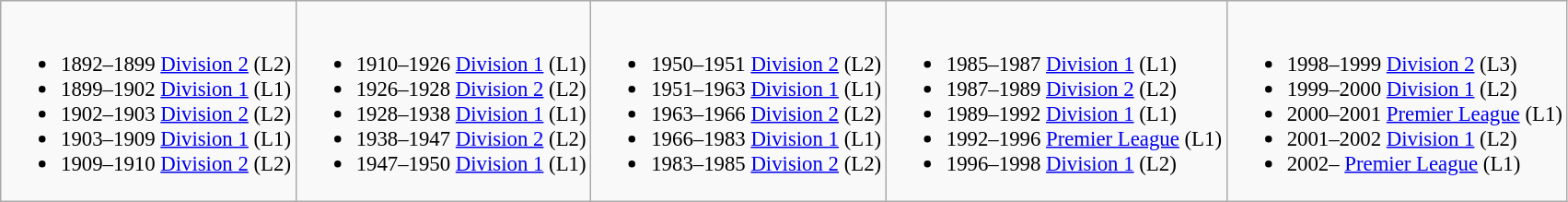<table class="wikitable">
<tr style="vertical-align: top; font-size: 95%;">
<td><br><ul><li>1892–1899 <a href='#'>Division 2</a> (L2)</li><li>1899–1902 <a href='#'>Division 1</a> (L1)</li><li>1902–1903 <a href='#'>Division 2</a> (L2)</li><li>1903–1909 <a href='#'>Division 1</a> (L1)</li><li>1909–1910 <a href='#'>Division 2</a> (L2)</li></ul></td>
<td><br><ul><li>1910–1926 <a href='#'>Division 1</a> (L1)</li><li>1926–1928 <a href='#'>Division 2</a> (L2)</li><li>1928–1938 <a href='#'>Division 1</a> (L1)</li><li>1938–1947 <a href='#'>Division 2</a> (L2)</li><li>1947–1950 <a href='#'>Division 1</a> (L1)</li></ul></td>
<td><br><ul><li>1950–1951 <a href='#'>Division 2</a> (L2)</li><li>1951–1963 <a href='#'>Division 1</a> (L1)</li><li>1963–1966 <a href='#'>Division 2</a> (L2)</li><li>1966–1983 <a href='#'>Division 1</a> (L1)</li><li>1983–1985 <a href='#'>Division 2</a> (L2)</li></ul></td>
<td><br><ul><li>1985–1987 <a href='#'>Division 1</a> (L1)</li><li>1987–1989 <a href='#'>Division 2</a> (L2)</li><li>1989–1992 <a href='#'>Division 1</a> (L1)</li><li>1992–1996 <a href='#'>Premier League</a> (L1)</li><li>1996–1998 <a href='#'>Division 1</a> (L2)</li></ul></td>
<td><br><ul><li>1998–1999 <a href='#'>Division 2</a> (L3)</li><li>1999–2000 <a href='#'>Division 1</a> (L2)</li><li>2000–2001 <a href='#'>Premier League</a> (L1)</li><li>2001–2002 <a href='#'>Division 1</a> (L2)</li><li>2002– <a href='#'>Premier League</a> (L1)</li></ul></td>
</tr>
</table>
